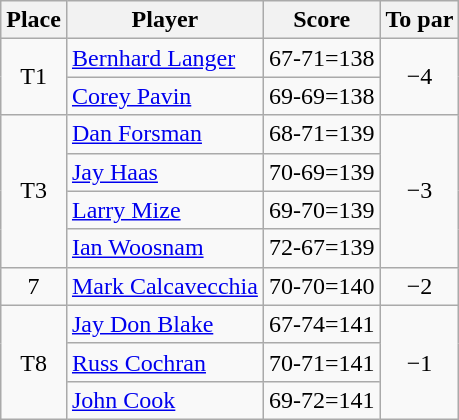<table class="wikitable">
<tr>
<th>Place</th>
<th>Player</th>
<th>Score</th>
<th>To par</th>
</tr>
<tr>
<td rowspan=2 align=center>T1</td>
<td> <a href='#'>Bernhard Langer</a></td>
<td>67-71=138</td>
<td rowspan=2 align=center>−4</td>
</tr>
<tr>
<td> <a href='#'>Corey Pavin</a></td>
<td>69-69=138</td>
</tr>
<tr>
<td rowspan=4 align=center>T3</td>
<td> <a href='#'>Dan Forsman</a></td>
<td>68-71=139</td>
<td rowspan=4 align=center>−3</td>
</tr>
<tr>
<td> <a href='#'>Jay Haas</a></td>
<td>70-69=139</td>
</tr>
<tr>
<td> <a href='#'>Larry Mize</a></td>
<td>69-70=139</td>
</tr>
<tr>
<td> <a href='#'>Ian Woosnam</a></td>
<td>72-67=139</td>
</tr>
<tr>
<td align=center>7</td>
<td> <a href='#'>Mark Calcavecchia</a></td>
<td>70-70=140</td>
<td align=center>−2</td>
</tr>
<tr>
<td rowspan=3 align=center>T8</td>
<td> <a href='#'>Jay Don Blake</a></td>
<td>67-74=141</td>
<td rowspan=3 align=center>−1</td>
</tr>
<tr>
<td> <a href='#'>Russ Cochran</a></td>
<td>70-71=141</td>
</tr>
<tr>
<td> <a href='#'>John Cook</a></td>
<td>69-72=141</td>
</tr>
</table>
